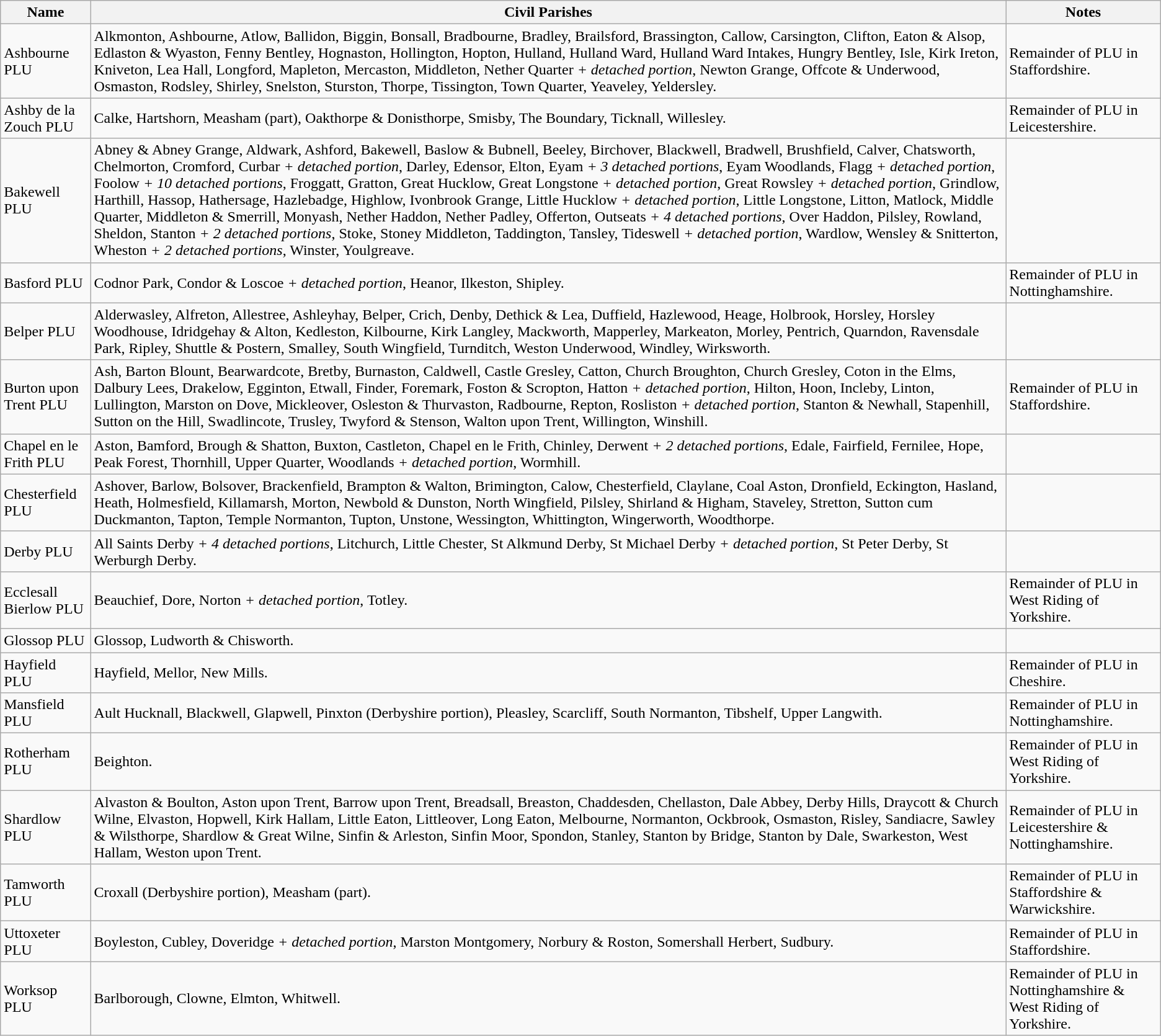<table class="wikitable">
<tr>
<th>Name</th>
<th>Civil Parishes</th>
<th>Notes</th>
</tr>
<tr>
<td>Ashbourne PLU</td>
<td>Alkmonton, Ashbourne, Atlow, Ballidon, Biggin, Bonsall, Bradbourne, Bradley, Brailsford, Brassington, Callow, Carsington, Clifton, Eaton & Alsop, Edlaston & Wyaston, Fenny Bentley, Hognaston, Hollington, Hopton, Hulland, Hulland Ward, Hulland Ward Intakes, Hungry Bentley, Isle, Kirk Ireton, Kniveton, Lea Hall, Longford, Mapleton, Mercaston, Middleton, Nether Quarter <em>+ detached portion</em>, Newton Grange, Offcote & Underwood, Osmaston, Rodsley, Shirley, Snelston, Sturston, Thorpe, Tissington, Town Quarter, Yeaveley, Yeldersley.</td>
<td>Remainder of PLU in Staffordshire.</td>
</tr>
<tr>
<td>Ashby de la Zouch PLU</td>
<td>Calke, Hartshorn, Measham (part), Oakthorpe & Donisthorpe, Smisby, The Boundary, Ticknall, Willesley.</td>
<td>Remainder of PLU in Leicestershire.</td>
</tr>
<tr>
<td>Bakewell PLU</td>
<td>Abney & Abney Grange, Aldwark, Ashford, Bakewell, Baslow & Bubnell, Beeley, Birchover, Blackwell, Bradwell, Brushfield, Calver, Chatsworth, Chelmorton, Cromford, Curbar <em>+ detached portion</em>, Darley, Edensor, Elton, Eyam <em>+ 3 detached portions</em>, Eyam Woodlands, Flagg <em>+ detached portion</em>, Foolow <em>+ 10 detached portions</em>, Froggatt, Gratton, Great Hucklow, Great Longstone <em>+ detached portion</em>, Great Rowsley <em>+ detached portion</em>, Grindlow, Harthill, Hassop, Hathersage, Hazlebadge, Highlow, Ivonbrook Grange, Little Hucklow <em>+ detached portion</em>, Little Longstone, Litton, Matlock, Middle Quarter, Middleton & Smerrill, Monyash, Nether Haddon, Nether Padley, Offerton, Outseats <em>+ 4 detached portions</em>, Over Haddon, Pilsley, Rowland, Sheldon, Stanton <em>+ 2 detached portions</em>, Stoke, Stoney Middleton, Taddington, Tansley, Tideswell <em>+ detached portion</em>, Wardlow, Wensley & Snitterton, Wheston <em>+ 2 detached portions</em>, Winster, Youlgreave.</td>
<td></td>
</tr>
<tr>
<td>Basford PLU</td>
<td>Codnor Park, Condor & Loscoe <em>+ detached portion</em>, Heanor, Ilkeston, Shipley.</td>
<td>Remainder of PLU in Nottinghamshire.</td>
</tr>
<tr>
<td>Belper PLU</td>
<td>Alderwasley, Alfreton, Allestree, Ashleyhay, Belper, Crich, Denby, Dethick & Lea, Duffield, Hazlewood, Heage, Holbrook, Horsley, Horsley Woodhouse, Idridgehay & Alton, Kedleston, Kilbourne, Kirk Langley, Mackworth, Mapperley, Markeaton, Morley, Pentrich, Quarndon, Ravensdale Park, Ripley, Shuttle & Postern, Smalley, South Wingfield, Turnditch, Weston Underwood, Windley, Wirksworth.</td>
<td></td>
</tr>
<tr>
<td>Burton upon Trent PLU</td>
<td>Ash, Barton Blount, Bearwardcote, Bretby, Burnaston, Caldwell, Castle Gresley, Catton, Church Broughton, Church Gresley, Coton in the Elms, Dalbury Lees, Drakelow, Egginton, Etwall, Finder, Foremark, Foston & Scropton, Hatton <em>+ detached portion</em>, Hilton, Hoon, Incleby, Linton, Lullington, Marston on Dove, Mickleover, Osleston & Thurvaston, Radbourne, Repton, Rosliston <em>+ detached portion</em>, Stanton & Newhall, Stapenhill, Sutton on the Hill, Swadlincote, Trusley, Twyford & Stenson, Walton upon Trent, Willington, Winshill.</td>
<td>Remainder of PLU in Staffordshire.</td>
</tr>
<tr>
<td>Chapel en le Frith PLU</td>
<td>Aston, Bamford, Brough & Shatton, Buxton, Castleton, Chapel en le Frith, Chinley, Derwent <em>+ 2 detached portions</em>, Edale, Fairfield, Fernilee, Hope, Peak Forest, Thornhill, Upper Quarter, Woodlands <em>+ detached portion</em>, Wormhill.</td>
<td></td>
</tr>
<tr>
<td>Chesterfield PLU</td>
<td>Ashover, Barlow, Bolsover, Brackenfield, Brampton & Walton, Brimington, Calow, Chesterfield, Claylane, Coal Aston, Dronfield, Eckington, Hasland, Heath, Holmesfield, Killamarsh, Morton, Newbold & Dunston, North Wingfield, Pilsley, Shirland & Higham, Staveley, Stretton, Sutton cum Duckmanton, Tapton, Temple Normanton, Tupton, Unstone, Wessington, Whittington, Wingerworth, Woodthorpe.</td>
<td></td>
</tr>
<tr>
<td>Derby PLU</td>
<td>All Saints Derby <em>+ 4 detached portions</em>, Litchurch, Little Chester, St Alkmund Derby, St Michael Derby <em>+ detached portion</em>, St Peter Derby, St Werburgh Derby.</td>
<td></td>
</tr>
<tr>
<td>Ecclesall Bierlow PLU</td>
<td>Beauchief, Dore, Norton <em>+ detached portion</em>, Totley.</td>
<td>Remainder of PLU in West Riding of Yorkshire.</td>
</tr>
<tr>
<td>Glossop PLU</td>
<td>Glossop, Ludworth & Chisworth.</td>
<td></td>
</tr>
<tr>
<td>Hayfield PLU</td>
<td>Hayfield, Mellor, New Mills.</td>
<td>Remainder of PLU in Cheshire.</td>
</tr>
<tr>
<td>Mansfield PLU</td>
<td>Ault Hucknall, Blackwell, Glapwell, Pinxton (Derbyshire portion), Pleasley, Scarcliff, South Normanton, Tibshelf, Upper Langwith.</td>
<td>Remainder of PLU in Nottinghamshire.</td>
</tr>
<tr>
<td>Rotherham PLU</td>
<td>Beighton.</td>
<td>Remainder of PLU in West Riding of Yorkshire.</td>
</tr>
<tr>
<td>Shardlow PLU</td>
<td>Alvaston & Boulton, Aston upon Trent, Barrow upon Trent, Breadsall, Breaston, Chaddesden, Chellaston, Dale Abbey, Derby Hills, Draycott & Church Wilne, Elvaston, Hopwell, Kirk Hallam, Little Eaton, Littleover, Long Eaton, Melbourne, Normanton, Ockbrook, Osmaston, Risley, Sandiacre, Sawley & Wilsthorpe, Shardlow & Great Wilne, Sinfin & Arleston, Sinfin Moor, Spondon, Stanley, Stanton by Bridge, Stanton by Dale, Swarkeston, West Hallam, Weston upon Trent.</td>
<td>Remainder of PLU in Leicestershire & Nottinghamshire.</td>
</tr>
<tr>
<td>Tamworth PLU</td>
<td>Croxall (Derbyshire portion), Measham (part).</td>
<td>Remainder of PLU in Staffordshire & Warwickshire.</td>
</tr>
<tr>
<td>Uttoxeter PLU</td>
<td>Boyleston, Cubley, Doveridge <em>+ detached portion</em>, Marston Montgomery, Norbury & Roston, Somershall Herbert, Sudbury.</td>
<td>Remainder of PLU in Staffordshire.</td>
</tr>
<tr>
<td>Worksop PLU</td>
<td>Barlborough, Clowne, Elmton, Whitwell.</td>
<td>Remainder of PLU in Nottinghamshire & West Riding of Yorkshire.</td>
</tr>
</table>
